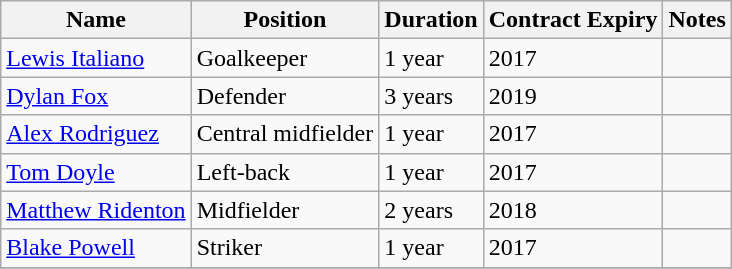<table class="wikitable">
<tr>
<th>Name</th>
<th>Position</th>
<th>Duration</th>
<th>Contract Expiry</th>
<th>Notes</th>
</tr>
<tr>
<td> <a href='#'>Lewis Italiano</a></td>
<td>Goalkeeper</td>
<td>1 year</td>
<td>2017</td>
<td></td>
</tr>
<tr>
<td> <a href='#'>Dylan Fox</a></td>
<td>Defender</td>
<td>3 years</td>
<td>2019</td>
<td></td>
</tr>
<tr>
<td> <a href='#'>Alex Rodriguez</a></td>
<td>Central midfielder</td>
<td>1 year</td>
<td>2017</td>
<td></td>
</tr>
<tr>
<td> <a href='#'>Tom Doyle</a></td>
<td>Left-back</td>
<td>1 year</td>
<td>2017</td>
<td></td>
</tr>
<tr>
<td> <a href='#'>Matthew Ridenton</a></td>
<td>Midfielder</td>
<td>2 years</td>
<td>2018</td>
<td></td>
</tr>
<tr>
<td> <a href='#'>Blake Powell</a></td>
<td>Striker</td>
<td>1 year</td>
<td>2017</td>
<td></td>
</tr>
<tr>
</tr>
</table>
